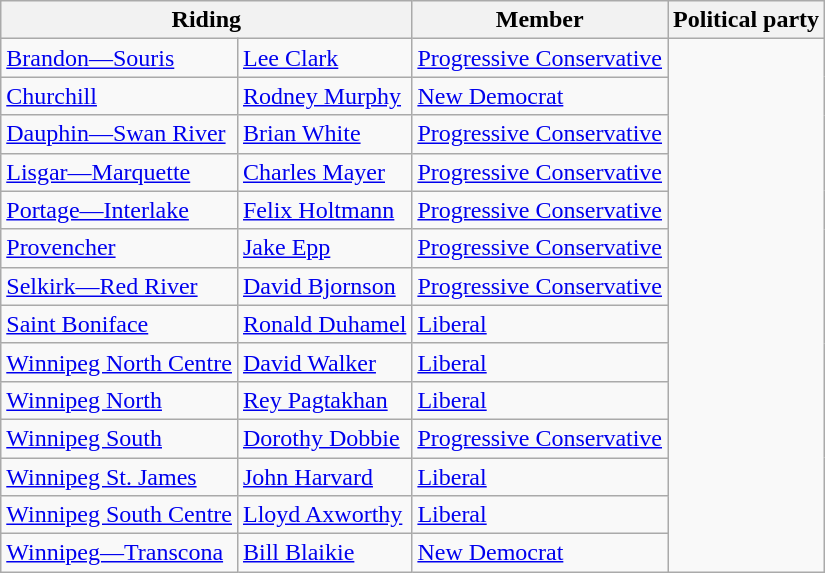<table class=wikitable>
<tr>
<th colspan="2">Riding</th>
<th>Member</th>
<th>Political party</th>
</tr>
<tr>
<td><a href='#'>Brandon—Souris</a></td>
<td><a href='#'>Lee Clark</a></td>
<td><a href='#'>Progressive Conservative</a></td>
</tr>
<tr>
<td><a href='#'>Churchill</a></td>
<td><a href='#'>Rodney Murphy</a></td>
<td><a href='#'>New Democrat</a></td>
</tr>
<tr>
<td><a href='#'>Dauphin—Swan River</a></td>
<td><a href='#'>Brian White</a></td>
<td><a href='#'>Progressive Conservative</a></td>
</tr>
<tr>
<td><a href='#'>Lisgar—Marquette</a></td>
<td><a href='#'>Charles Mayer</a></td>
<td><a href='#'>Progressive Conservative</a></td>
</tr>
<tr>
<td><a href='#'>Portage—Interlake</a></td>
<td><a href='#'>Felix Holtmann</a></td>
<td><a href='#'>Progressive Conservative</a></td>
</tr>
<tr>
<td><a href='#'>Provencher</a></td>
<td><a href='#'>Jake Epp</a></td>
<td><a href='#'>Progressive Conservative</a></td>
</tr>
<tr>
<td><a href='#'>Selkirk—Red River</a></td>
<td><a href='#'>David Bjornson</a></td>
<td><a href='#'>Progressive Conservative</a></td>
</tr>
<tr>
<td><a href='#'>Saint Boniface</a></td>
<td><a href='#'>Ronald Duhamel</a></td>
<td><a href='#'>Liberal</a></td>
</tr>
<tr>
<td><a href='#'>Winnipeg North Centre</a></td>
<td><a href='#'>David Walker</a></td>
<td><a href='#'>Liberal</a></td>
</tr>
<tr>
<td><a href='#'>Winnipeg North</a></td>
<td><a href='#'>Rey Pagtakhan</a></td>
<td><a href='#'>Liberal</a></td>
</tr>
<tr>
<td><a href='#'>Winnipeg South</a></td>
<td><a href='#'>Dorothy Dobbie</a></td>
<td><a href='#'>Progressive Conservative</a></td>
</tr>
<tr>
<td><a href='#'>Winnipeg St. James</a></td>
<td><a href='#'>John Harvard</a></td>
<td><a href='#'>Liberal</a></td>
</tr>
<tr>
<td><a href='#'>Winnipeg South Centre</a></td>
<td><a href='#'>Lloyd Axworthy</a></td>
<td><a href='#'>Liberal</a></td>
</tr>
<tr>
<td><a href='#'>Winnipeg—Transcona</a></td>
<td><a href='#'>Bill Blaikie</a></td>
<td><a href='#'>New Democrat</a></td>
</tr>
</table>
